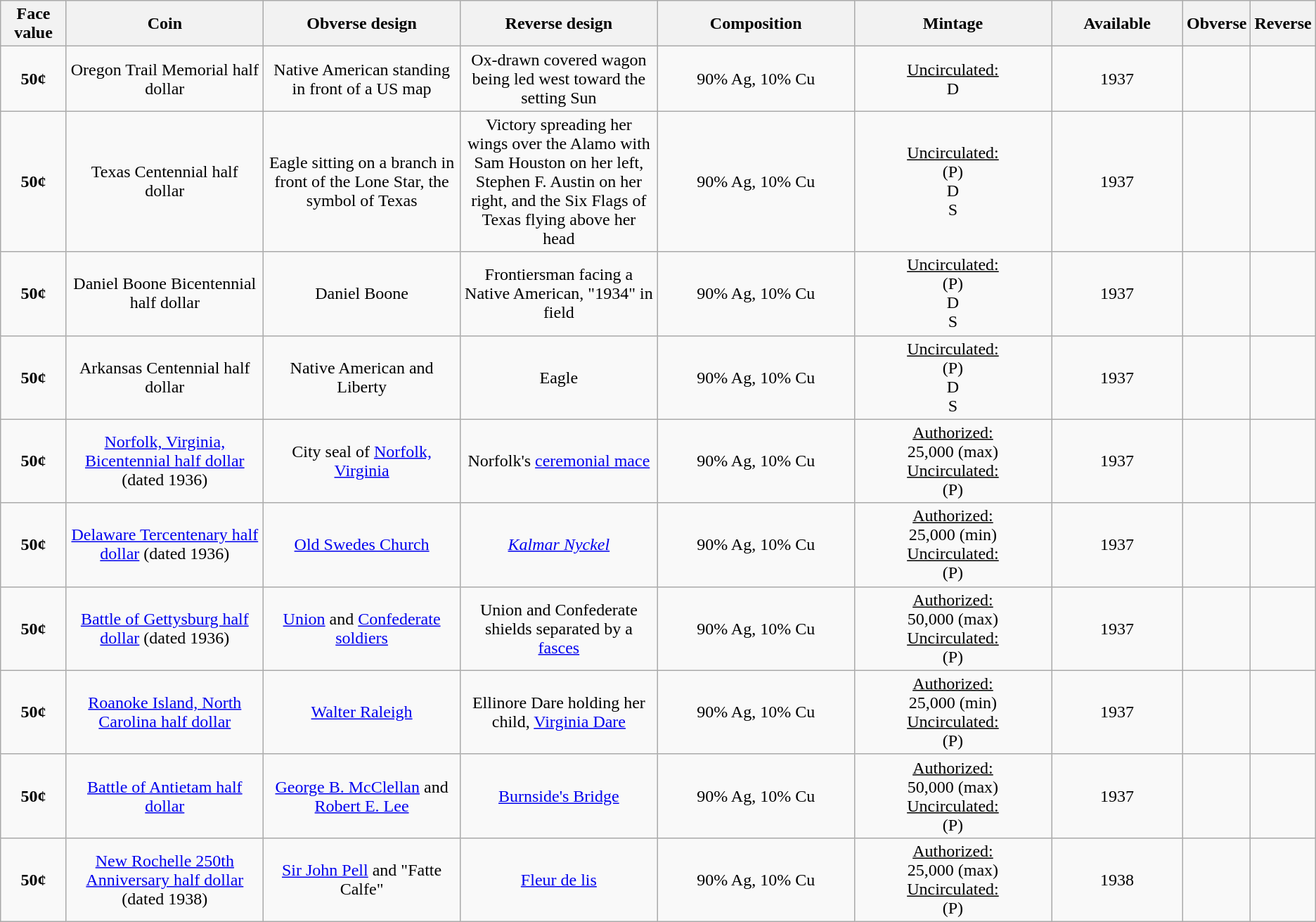<table class="wikitable">
<tr>
<th width="5%">Face value</th>
<th width="15%">Coin</th>
<th width="15%">Obverse design</th>
<th width="15%">Reverse design</th>
<th width="15%">Composition</th>
<th width="15%">Mintage</th>
<th width="10%">Available</th>
<th>Obverse</th>
<th>Reverse</th>
</tr>
<tr>
<td align="center"><strong>50¢</strong></td>
<td align="center">Oregon Trail Memorial half dollar</td>
<td align="center">Native American standing in front of a US map</td>
<td align="center">Ox-drawn covered wagon being led west toward the setting Sun</td>
<td align="center">90% Ag, 10% Cu</td>
<td align="center"><u>Uncirculated:</u><br> D</td>
<td align="center">1937</td>
<td></td>
<td></td>
</tr>
<tr>
<td align="center"><strong>50¢</strong></td>
<td align="center">Texas Centennial half dollar</td>
<td align="center">Eagle sitting on a branch in front of the Lone Star, the symbol of Texas</td>
<td align="center">Victory spreading her wings over the Alamo with Sam Houston on her left, Stephen F. Austin on her right, and the Six Flags of Texas flying above her head</td>
<td align="center">90% Ag, 10% Cu</td>
<td align="center"><u>Uncirculated:</u><br> (P) <br>  D <br>  S</td>
<td align="center">1937</td>
<td></td>
<td></td>
</tr>
<tr>
<td align="center"><strong>50¢</strong></td>
<td align="center">Daniel Boone Bicentennial half dollar</td>
<td align="center">Daniel Boone</td>
<td align="center">Frontiersman facing a Native American, "1934" in field</td>
<td align="center">90% Ag, 10% Cu</td>
<td align="center"><u>Uncirculated:</u><br> (P) <br>  D <br>  S</td>
<td align="center">1937</td>
<td></td>
<td></td>
</tr>
<tr>
<td align="center"><strong>50¢</strong></td>
<td align="center">Arkansas Centennial half dollar</td>
<td align="center">Native American and Liberty</td>
<td align="center">Eagle</td>
<td align="center">90% Ag, 10% Cu</td>
<td align="center"><u>Uncirculated:</u><br> (P) <br>  D <br>  S</td>
<td align="center">1937</td>
<td></td>
<td></td>
</tr>
<tr>
<td align="center"><strong>50¢</strong></td>
<td align="center"><a href='#'>Norfolk, Virginia, Bicentennial half dollar</a> (dated 1936)</td>
<td align="center">City seal of <a href='#'>Norfolk, Virginia</a></td>
<td align="center">Norfolk's <a href='#'>ceremonial mace</a></td>
<td align="center">90% Ag, 10% Cu</td>
<td align="center"><u>Authorized:</u><br>25,000 (max)<br><u>Uncirculated:</u><br> (P)</td>
<td align="center">1937</td>
<td></td>
<td></td>
</tr>
<tr>
<td align="center"><strong>50¢</strong></td>
<td align="center"><a href='#'>Delaware Tercentenary half dollar</a> (dated 1936)</td>
<td align="center"><a href='#'>Old Swedes Church</a></td>
<td align="center"><em><a href='#'>Kalmar Nyckel</a></em></td>
<td align="center">90% Ag, 10% Cu</td>
<td align="center"><u>Authorized:</u><br>25,000 (min)<br><u>Uncirculated:</u><br> (P)</td>
<td align="center">1937</td>
<td></td>
<td></td>
</tr>
<tr>
<td align="center"><strong>50¢</strong></td>
<td align="center"><a href='#'>Battle of Gettysburg half dollar</a> (dated 1936)</td>
<td align="center"><a href='#'>Union</a> and <a href='#'>Confederate soldiers</a></td>
<td align="center">Union and Confederate shields separated by a <a href='#'>fasces</a></td>
<td align="center">90% Ag, 10% Cu</td>
<td align="center"><u>Authorized:</u><br>50,000 (max)<br><u>Uncirculated:</u><br> (P)</td>
<td align="center">1937</td>
<td></td>
<td></td>
</tr>
<tr>
<td align="center"><strong>50¢</strong></td>
<td align="center"><a href='#'>Roanoke Island, North Carolina half dollar</a></td>
<td align="center"><a href='#'>Walter Raleigh</a></td>
<td align="center">Ellinore Dare holding her child, <a href='#'>Virginia Dare</a></td>
<td align="center">90% Ag, 10% Cu</td>
<td align="center"><u>Authorized:</u><br>25,000 (min)<br><u>Uncirculated:</u><br> (P)</td>
<td align="center">1937</td>
<td></td>
<td></td>
</tr>
<tr>
<td align="center"><strong>50¢</strong></td>
<td align="center"><a href='#'>Battle of Antietam half dollar</a></td>
<td align="center"><a href='#'>George B. McClellan</a> and <a href='#'>Robert E. Lee</a></td>
<td align="center"><a href='#'>Burnside's Bridge</a></td>
<td align="center">90% Ag, 10% Cu</td>
<td align="center"><u>Authorized:</u><br>50,000 (max)<br><u>Uncirculated:</u><br> (P)</td>
<td align="center">1937</td>
<td></td>
<td></td>
</tr>
<tr>
<td align="center"><strong>50¢</strong></td>
<td align="center"><a href='#'>New Rochelle 250th Anniversary half dollar</a> (dated 1938)</td>
<td align="center"><a href='#'>Sir John Pell</a> and "Fatte Calfe"</td>
<td align="center"><a href='#'>Fleur de lis</a></td>
<td align="center">90% Ag, 10% Cu</td>
<td align="center"><u>Authorized:</u><br>25,000 (max)<br><u>Uncirculated:</u><br> (P)</td>
<td align="center">1938</td>
<td></td>
<td></td>
</tr>
</table>
